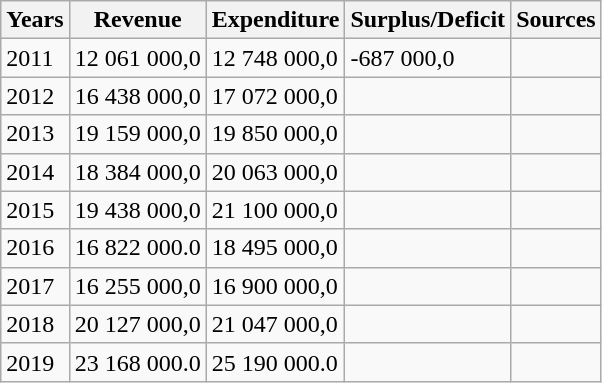<table class="wikitable">
<tr>
<th>Years</th>
<th>Revenue</th>
<th>Expenditure</th>
<th>Surplus/Deficit</th>
<th>Sources</th>
</tr>
<tr>
<td>2011</td>
<td>12 061 000,0</td>
<td>12 748 000,0</td>
<td>-687 000,0</td>
<td></td>
</tr>
<tr>
<td>2012</td>
<td>16  438  000,0</td>
<td>17  072  000,0</td>
<td></td>
<td></td>
</tr>
<tr>
<td>2013</td>
<td>19 159 000,0</td>
<td>19 850 000,0</td>
<td></td>
<td></td>
</tr>
<tr>
<td>2014</td>
<td>18 384 000,0</td>
<td>20 063 000,0</td>
<td></td>
<td></td>
</tr>
<tr>
<td>2015</td>
<td>19 438 000,0</td>
<td>21 100 000,0</td>
<td></td>
<td></td>
</tr>
<tr>
<td>2016</td>
<td>16 822 000.0</td>
<td>18 495 000,0</td>
<td></td>
<td></td>
</tr>
<tr>
<td>2017</td>
<td>16 255 000,0</td>
<td>16 900 000,0</td>
<td></td>
<td></td>
</tr>
<tr>
<td>2018</td>
<td>20 127 000,0</td>
<td>21 047 000,0</td>
<td></td>
<td></td>
</tr>
<tr>
<td>2019</td>
<td>23 168 000.0</td>
<td>25 190 000.0</td>
<td></td>
<td></td>
</tr>
</table>
